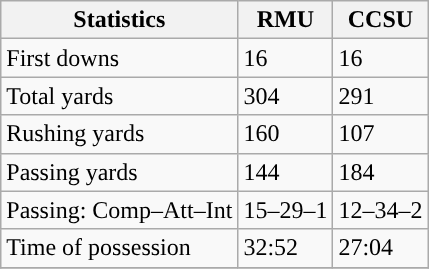<table class="wikitable" style="float: left;">
<tr>
<th>Statistics</th>
<th>RMU</th>
<th>CCSU</th>
</tr>
<tr>
<td>First downs</td>
<td>16</td>
<td>16</td>
</tr>
<tr>
<td>Total yards</td>
<td>304</td>
<td>291</td>
</tr>
<tr>
<td>Rushing yards</td>
<td>160</td>
<td>107</td>
</tr>
<tr>
<td>Passing yards</td>
<td>144</td>
<td>184</td>
</tr>
<tr>
<td>Passing: Comp–Att–Int</td>
<td>15–29–1</td>
<td>12–34–2</td>
</tr>
<tr>
<td>Time of possession</td>
<td>32:52</td>
<td>27:04</td>
</tr>
<tr>
</tr>
</table>
